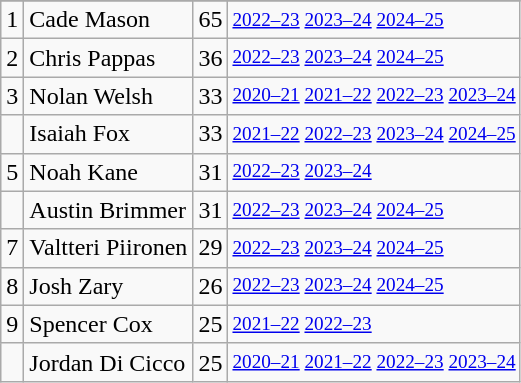<table class="wikitable">
<tr>
</tr>
<tr>
<td>1</td>
<td>Cade Mason</td>
<td>65</td>
<td style="font-size:80%;"><a href='#'>2022–23</a> <a href='#'>2023–24</a> <a href='#'>2024–25</a></td>
</tr>
<tr>
<td>2</td>
<td>Chris Pappas</td>
<td>36</td>
<td style="font-size:80%;"><a href='#'>2022–23</a> <a href='#'>2023–24</a> <a href='#'>2024–25</a></td>
</tr>
<tr>
<td>3</td>
<td>Nolan Welsh</td>
<td>33</td>
<td style="font-size:80%;"><a href='#'>2020–21</a> <a href='#'>2021–22</a> <a href='#'>2022–23</a> <a href='#'>2023–24</a></td>
</tr>
<tr>
<td></td>
<td>Isaiah Fox</td>
<td>33</td>
<td style="font-size:80%;"><a href='#'>2021–22</a> <a href='#'>2022–23</a> <a href='#'>2023–24</a> <a href='#'>2024–25</a></td>
</tr>
<tr>
<td>5</td>
<td>Noah Kane</td>
<td>31</td>
<td style="font-size:80%;"><a href='#'>2022–23</a> <a href='#'>2023–24</a></td>
</tr>
<tr>
<td></td>
<td>Austin Brimmer</td>
<td>31</td>
<td style="font-size:80%;"><a href='#'>2022–23</a> <a href='#'>2023–24</a> <a href='#'>2024–25</a></td>
</tr>
<tr>
<td>7</td>
<td>Valtteri Piironen</td>
<td>29</td>
<td style="font-size:80%;"><a href='#'>2022–23</a> <a href='#'>2023–24</a> <a href='#'>2024–25</a></td>
</tr>
<tr>
<td>8</td>
<td>Josh Zary</td>
<td>26</td>
<td style="font-size:80%;"><a href='#'>2022–23</a> <a href='#'>2023–24</a> <a href='#'>2024–25</a></td>
</tr>
<tr>
<td>9</td>
<td>Spencer Cox</td>
<td>25</td>
<td style="font-size:80%;"><a href='#'>2021–22</a> <a href='#'>2022–23</a></td>
</tr>
<tr>
<td></td>
<td>Jordan Di Cicco</td>
<td>25</td>
<td style="font-size:80%;"><a href='#'>2020–21</a> <a href='#'>2021–22</a> <a href='#'>2022–23</a> <a href='#'>2023–24</a></td>
</tr>
</table>
